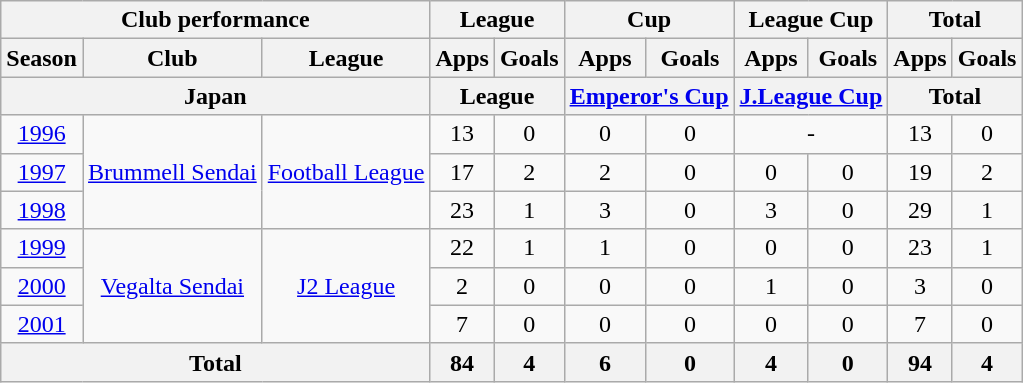<table class="wikitable" style="text-align:center;">
<tr>
<th colspan=3>Club performance</th>
<th colspan=2>League</th>
<th colspan=2>Cup</th>
<th colspan=2>League Cup</th>
<th colspan=2>Total</th>
</tr>
<tr>
<th>Season</th>
<th>Club</th>
<th>League</th>
<th>Apps</th>
<th>Goals</th>
<th>Apps</th>
<th>Goals</th>
<th>Apps</th>
<th>Goals</th>
<th>Apps</th>
<th>Goals</th>
</tr>
<tr>
<th colspan=3>Japan</th>
<th colspan=2>League</th>
<th colspan=2><a href='#'>Emperor's Cup</a></th>
<th colspan=2><a href='#'>J.League Cup</a></th>
<th colspan=2>Total</th>
</tr>
<tr>
<td><a href='#'>1996</a></td>
<td rowspan="3"><a href='#'>Brummell Sendai</a></td>
<td rowspan="3"><a href='#'>Football League</a></td>
<td>13</td>
<td>0</td>
<td>0</td>
<td>0</td>
<td colspan="2">-</td>
<td>13</td>
<td>0</td>
</tr>
<tr>
<td><a href='#'>1997</a></td>
<td>17</td>
<td>2</td>
<td>2</td>
<td>0</td>
<td>0</td>
<td>0</td>
<td>19</td>
<td>2</td>
</tr>
<tr>
<td><a href='#'>1998</a></td>
<td>23</td>
<td>1</td>
<td>3</td>
<td>0</td>
<td>3</td>
<td>0</td>
<td>29</td>
<td>1</td>
</tr>
<tr>
<td><a href='#'>1999</a></td>
<td rowspan="3"><a href='#'>Vegalta Sendai</a></td>
<td rowspan="3"><a href='#'>J2 League</a></td>
<td>22</td>
<td>1</td>
<td>1</td>
<td>0</td>
<td>0</td>
<td>0</td>
<td>23</td>
<td>1</td>
</tr>
<tr>
<td><a href='#'>2000</a></td>
<td>2</td>
<td>0</td>
<td>0</td>
<td>0</td>
<td>1</td>
<td>0</td>
<td>3</td>
<td>0</td>
</tr>
<tr>
<td><a href='#'>2001</a></td>
<td>7</td>
<td>0</td>
<td>0</td>
<td>0</td>
<td>0</td>
<td>0</td>
<td>7</td>
<td>0</td>
</tr>
<tr>
<th colspan=3>Total</th>
<th>84</th>
<th>4</th>
<th>6</th>
<th>0</th>
<th>4</th>
<th>0</th>
<th>94</th>
<th>4</th>
</tr>
</table>
